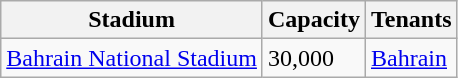<table class="wikitable sortable">
<tr>
<th>Stadium</th>
<th>Capacity</th>
<th>Tenants</th>
</tr>
<tr>
<td><a href='#'>Bahrain National Stadium</a></td>
<td>30,000</td>
<td><a href='#'>Bahrain</a></td>
</tr>
</table>
